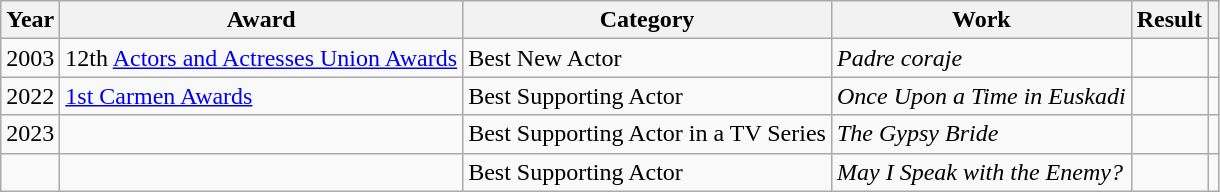<table class="wikitable sortable plainrowheaders">
<tr>
<th>Year</th>
<th>Award</th>
<th>Category</th>
<th>Work</th>
<th>Result</th>
<th scope="col" class="unsortable"></th>
</tr>
<tr>
<td align = "center">2003</td>
<td>12th <a href='#'>Actors and Actresses Union Awards</a></td>
<td>Best New Actor</td>
<td><em>Padre coraje</em></td>
<td></td>
<td align = "center"></td>
</tr>
<tr>
<td align = "center">2022</td>
<td><a href='#'>1st Carmen Awards</a></td>
<td>Best Supporting Actor</td>
<td><em>Once Upon a Time in Euskadi</em></td>
<td></td>
<td align = "center"></td>
</tr>
<tr>
<td align = "center">2023</td>
<td></td>
<td>Best Supporting Actor in a TV Series</td>
<td><em>The Gypsy Bride</em></td>
<td></td>
<td align = "center"></td>
</tr>
<tr>
<td></td>
<td></td>
<td>Best Supporting Actor</td>
<td><em>May I Speak with the Enemy?</em></td>
<td></td>
<td></td>
</tr>
</table>
